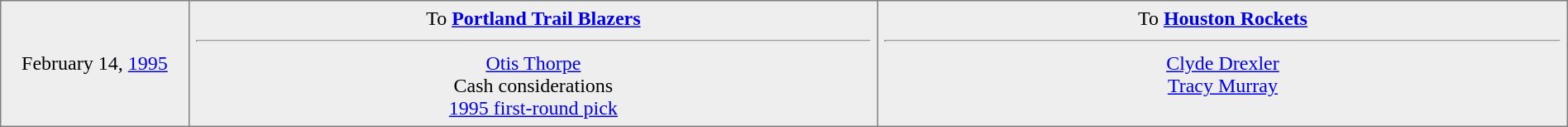<table border="1" style="border-collapse:collapse; text-align:center; width:100%;"  cellpadding="5">
<tr style="background:#eee;">
<td style="width:12%">February 14, <a href='#'>1995</a></td>
<td style="width:44%" valign="top">To <strong><a href='#'>Portland Trail Blazers</a></strong><hr><a href='#'>Otis Thorpe</a><br>Cash considerations<br><a href='#'>1995 first-round pick</a></td>
<td style="width:44%" valign="top">To <strong><a href='#'>Houston Rockets</a></strong><hr><a href='#'>Clyde Drexler</a><br><a href='#'>Tracy Murray</a></td>
</tr>
</table>
